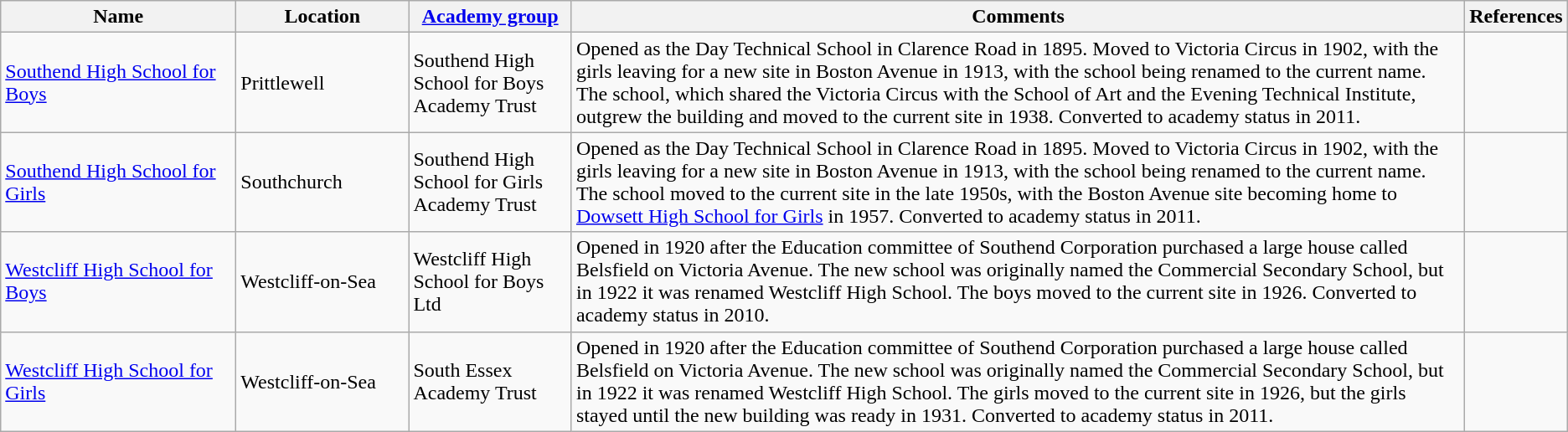<table class="wikitable sortable">
<tr>
<th width=180>Name</th>
<th width=130>Location</th>
<th><a href='#'>Academy group</a></th>
<th class=unsortable>Comments</th>
<th class=unsortable>References</th>
</tr>
<tr>
<td><a href='#'>Southend High School for Boys</a></td>
<td>Prittlewell</td>
<td>Southend High School for Boys Academy Trust</td>
<td>Opened as the Day Technical School in Clarence Road in 1895. Moved to Victoria Circus in 1902, with the girls leaving for a new site in Boston Avenue in 1913, with the school being renamed to the current name. The school, which shared the Victoria Circus with the School of Art and the Evening Technical Institute, outgrew the building and moved to the current site in 1938. Converted to academy status in 2011.</td>
<td></td>
</tr>
<tr>
<td><a href='#'>Southend High School for Girls</a></td>
<td>Southchurch</td>
<td>Southend High School for Girls Academy Trust</td>
<td>Opened as the Day Technical School in Clarence Road in 1895. Moved to Victoria Circus in 1902, with the girls leaving for a new site in Boston Avenue in 1913, with the school being renamed to the current name. The school moved to the current site in the late 1950s, with the Boston Avenue site becoming home to <a href='#'>Dowsett High School for Girls</a> in 1957. Converted to academy status in 2011.</td>
<td></td>
</tr>
<tr>
<td><a href='#'>Westcliff High School for Boys</a></td>
<td>Westcliff-on-Sea</td>
<td>Westcliff High School for Boys Ltd</td>
<td>Opened in 1920 after the Education committee of Southend Corporation purchased a large house called Belsfield on Victoria Avenue. The new school was originally named the Commercial Secondary School, but in 1922 it was renamed Westcliff High School. The boys moved to the current site in 1926. Converted to academy status in 2010.</td>
<td></td>
</tr>
<tr>
<td><a href='#'>Westcliff High School for Girls</a></td>
<td>Westcliff-on-Sea</td>
<td>South Essex Academy Trust</td>
<td>Opened in 1920 after the Education committee of Southend Corporation purchased a large house called Belsfield on Victoria Avenue. The new school was originally named the Commercial Secondary School, but in 1922 it was renamed Westcliff High School. The girls moved to the current site in 1926, but the girls stayed until the new building was ready in 1931. Converted to academy status in 2011.</td>
<td></td>
</tr>
</table>
